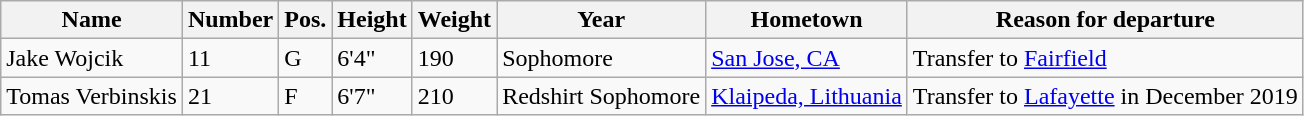<table class="wikitable sortable" border="1">
<tr>
<th>Name</th>
<th>Number</th>
<th>Pos.</th>
<th>Height</th>
<th>Weight</th>
<th>Year</th>
<th>Hometown</th>
<th class="unsortable">Reason for departure</th>
</tr>
<tr>
<td>Jake Wojcik</td>
<td>11</td>
<td>G</td>
<td>6'4"</td>
<td>190</td>
<td>Sophomore</td>
<td><a href='#'>San Jose, CA</a></td>
<td>Transfer to <a href='#'>Fairfield</a></td>
</tr>
<tr>
<td>Tomas Verbinskis</td>
<td>21</td>
<td>F</td>
<td>6'7"</td>
<td>210</td>
<td>Redshirt Sophomore</td>
<td><a href='#'>Klaipeda, Lithuania</a></td>
<td>Transfer to <a href='#'>Lafayette</a> in December 2019</td>
</tr>
</table>
